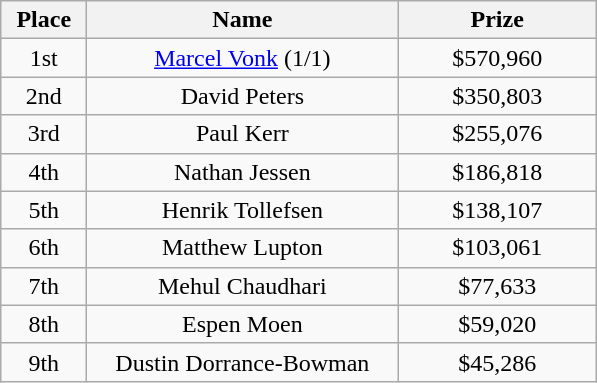<table class="wikitable">
<tr>
<th width="50">Place</th>
<th width="200">Name</th>
<th width="125">Prize</th>
</tr>
<tr>
<td align = "center">1st</td>
<td align = "center"><a href='#'>Marcel Vonk</a> (1/1)</td>
<td align = "center">$570,960</td>
</tr>
<tr>
<td align = "center">2nd</td>
<td align = "center">David Peters</td>
<td align = "center">$350,803</td>
</tr>
<tr>
<td align = "center">3rd</td>
<td align = "center">Paul Kerr</td>
<td align = "center">$255,076</td>
</tr>
<tr>
<td align = "center">4th</td>
<td align = "center">Nathan Jessen</td>
<td align = "center">$186,818</td>
</tr>
<tr>
<td align = "center">5th</td>
<td align = "center">Henrik Tollefsen</td>
<td align = "center">$138,107</td>
</tr>
<tr>
<td align = "center">6th</td>
<td align = "center">Matthew Lupton</td>
<td align = "center">$103,061</td>
</tr>
<tr>
<td align = "center">7th</td>
<td align = "center">Mehul Chaudhari</td>
<td align = "center">$77,633</td>
</tr>
<tr>
<td align = "center">8th</td>
<td align = "center">Espen Moen</td>
<td align = "center">$59,020</td>
</tr>
<tr>
<td align = "center">9th</td>
<td align = "center">Dustin Dorrance-Bowman</td>
<td align = "center">$45,286</td>
</tr>
</table>
